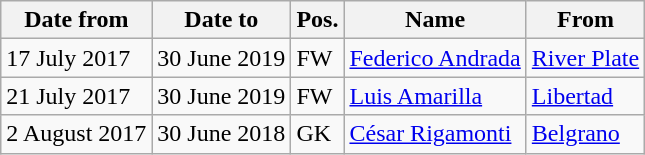<table class="wikitable">
<tr>
<th>Date from</th>
<th>Date to</th>
<th>Pos.</th>
<th>Name</th>
<th>From</th>
</tr>
<tr>
<td>17 July 2017</td>
<td>30 June 2019</td>
<td>FW</td>
<td> <a href='#'>Federico Andrada</a></td>
<td> <a href='#'>River Plate</a></td>
</tr>
<tr>
<td>21 July 2017</td>
<td>30 June 2019</td>
<td>FW</td>
<td> <a href='#'>Luis Amarilla</a></td>
<td> <a href='#'>Libertad</a></td>
</tr>
<tr>
<td>2 August 2017</td>
<td>30 June 2018</td>
<td>GK</td>
<td> <a href='#'>César Rigamonti</a></td>
<td> <a href='#'>Belgrano</a></td>
</tr>
</table>
